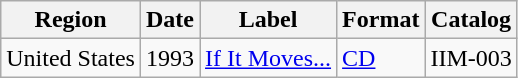<table class="wikitable">
<tr>
<th>Region</th>
<th>Date</th>
<th>Label</th>
<th>Format</th>
<th>Catalog</th>
</tr>
<tr>
<td>United States</td>
<td>1993</td>
<td><a href='#'>If It Moves...</a></td>
<td><a href='#'>CD</a></td>
<td>IIM-003</td>
</tr>
</table>
